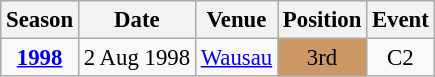<table class="wikitable" style="text-align:center; font-size:95%;">
<tr>
<th>Season</th>
<th>Date</th>
<th>Venue</th>
<th>Position</th>
<th>Event</th>
</tr>
<tr>
<td><strong><a href='#'>1998</a></strong></td>
<td align=right>2 Aug 1998</td>
<td align=left><a href='#'>Wausau</a></td>
<td bgcolor=cc9966>3rd</td>
<td>C2</td>
</tr>
</table>
